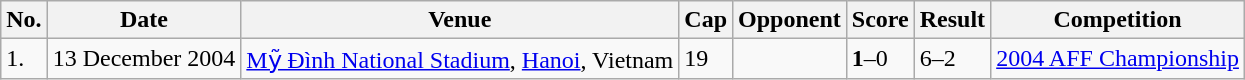<table class="wikitable sortable">
<tr>
<th>No.</th>
<th>Date</th>
<th>Venue</th>
<th>Cap</th>
<th>Opponent</th>
<th>Score</th>
<th>Result</th>
<th>Competition</th>
</tr>
<tr>
<td>1.</td>
<td>13 December 2004</td>
<td><a href='#'>Mỹ Đình National Stadium</a>, <a href='#'>Hanoi</a>, Vietnam</td>
<td>19</td>
<td></td>
<td><strong>1</strong>–0</td>
<td>6–2</td>
<td><a href='#'>2004 AFF Championship</a></td>
</tr>
</table>
